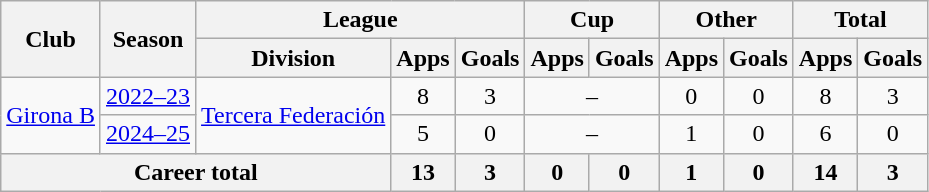<table class=wikitable style=text-align:center>
<tr>
<th rowspan=2>Club</th>
<th rowspan=2>Season</th>
<th colspan=3>League</th>
<th colspan=2>Cup</th>
<th colspan=2>Other</th>
<th colspan=2>Total</th>
</tr>
<tr>
<th>Division</th>
<th>Apps</th>
<th>Goals</th>
<th>Apps</th>
<th>Goals</th>
<th>Apps</th>
<th>Goals</th>
<th>Apps</th>
<th>Goals</th>
</tr>
<tr>
<td rowspan="2"><a href='#'>Girona B</a></td>
<td><a href='#'>2022–23</a></td>
<td rowspan="2"><a href='#'>Tercera Federación</a></td>
<td>8</td>
<td>3</td>
<td colspan="2">–</td>
<td>0</td>
<td>0</td>
<td>8</td>
<td>3</td>
</tr>
<tr>
<td><a href='#'>2024–25</a></td>
<td>5</td>
<td>0</td>
<td colspan="2">–</td>
<td>1</td>
<td>0</td>
<td>6</td>
<td>0</td>
</tr>
<tr>
<th colspan="3"><strong>Career total</strong></th>
<th>13</th>
<th>3</th>
<th>0</th>
<th>0</th>
<th>1</th>
<th>0</th>
<th>14</th>
<th>3</th>
</tr>
</table>
